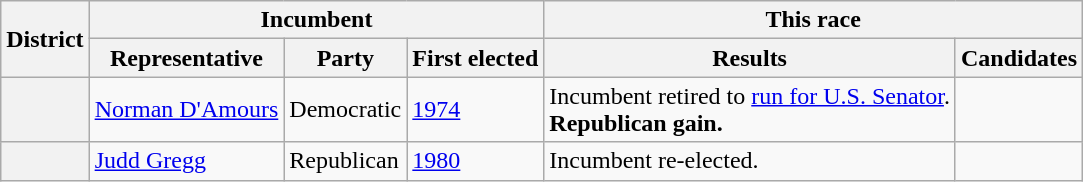<table class=wikitable>
<tr>
<th rowspan=2>District</th>
<th colspan=3>Incumbent</th>
<th colspan=2>This race</th>
</tr>
<tr>
<th>Representative</th>
<th>Party</th>
<th>First elected</th>
<th>Results</th>
<th>Candidates</th>
</tr>
<tr>
<th></th>
<td><a href='#'>Norman D'Amours</a></td>
<td>Democratic</td>
<td><a href='#'>1974</a></td>
<td>Incumbent retired to <a href='#'>run for U.S. Senator</a>.<br><strong>Republican gain.</strong></td>
<td nowrap><br></td>
</tr>
<tr>
<th></th>
<td><a href='#'>Judd Gregg</a></td>
<td>Republican</td>
<td><a href='#'>1980</a></td>
<td>Incumbent re-elected.</td>
<td nowrap></td>
</tr>
</table>
